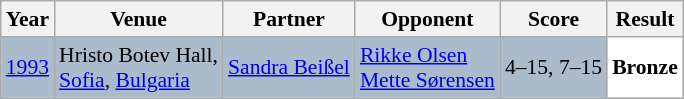<table class="sortable wikitable" style="font-size: 90%;">
<tr>
<th>Year</th>
<th>Venue</th>
<th>Partner</th>
<th>Opponent</th>
<th>Score</th>
<th>Result</th>
</tr>
<tr style="background:#AABBCC">
<td align="center"><a href='#'>1993</a></td>
<td align="left">Hristo Botev Hall,<br><a href='#'>Sofia</a>, <a href='#'>Bulgaria</a></td>
<td align="left"> <a href='#'>Sandra Beißel</a></td>
<td align="left"> <a href='#'>Rikke Olsen</a> <br>  <a href='#'>Mette Sørensen</a></td>
<td align="left">4–15, 7–15</td>
<td style="text-align:left; background:white"> <strong>Bronze</strong></td>
</tr>
</table>
